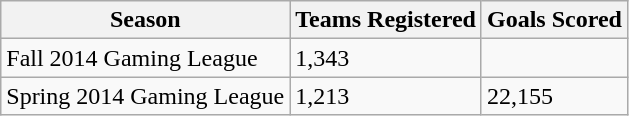<table class="wikitable">
<tr>
<th>Season</th>
<th>Teams Registered</th>
<th>Goals Scored</th>
</tr>
<tr>
<td>Fall 2014 Gaming League</td>
<td>1,343</td>
<td></td>
</tr>
<tr>
<td>Spring 2014 Gaming League</td>
<td>1,213</td>
<td>22,155</td>
</tr>
</table>
